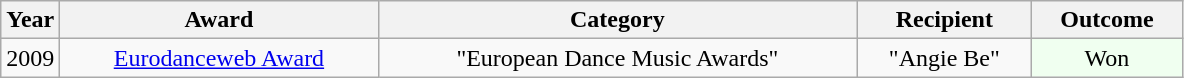<table class="wikitable" style="text-align:center">
<tr>
<th width="5%">Year</th>
<th>Award</th>
<th>Category</th>
<th>Recipient</th>
<th>Outcome</th>
</tr>
<tr>
<td rowspan="1">2009</td>
<td rowspan="1"><a href='#'>Eurodanceweb Award</a></td>
<td rowspan="1">"European Dance Music Awards"</td>
<td rowspan="1">"Angie Be"</td>
<td style="background: #F0FFF0">Won</td>
</tr>
</table>
